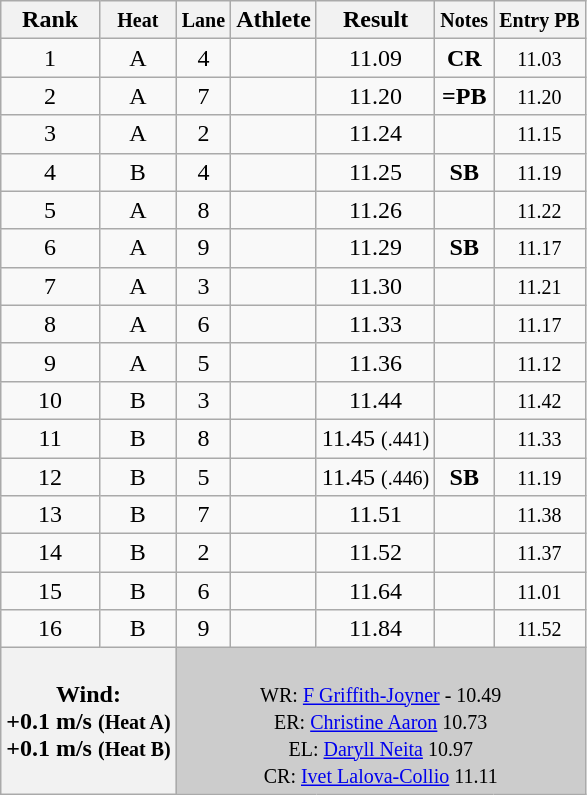<table class="wikitable sortable" style="text-align:center;">
<tr>
<th>Rank</th>
<th><small>Heat</small></th>
<th><small>Lane</small></th>
<th>Athlete</th>
<th>Result</th>
<th><small>Notes</small></th>
<th><small>Entry PB</small></th>
</tr>
<tr>
<td>1</td>
<td>A</td>
<td>4</td>
<td align=left></td>
<td>11.09</td>
<td> <strong>CR</strong></td>
<td><small>11.03</small></td>
</tr>
<tr>
<td>2</td>
<td>A</td>
<td>7</td>
<td align=left></td>
<td>11.20</td>
<td> <strong>=PB</strong></td>
<td><small>11.20</small></td>
</tr>
<tr>
<td>3</td>
<td>A</td>
<td>2</td>
<td align=left></td>
<td>11.24</td>
<td></td>
<td><small>11.15</small></td>
</tr>
<tr>
<td>4</td>
<td>B</td>
<td>4</td>
<td align=left></td>
<td>11.25</td>
<td><strong>SB</strong></td>
<td><small>11.19</small></td>
</tr>
<tr>
<td>5</td>
<td>A</td>
<td>8</td>
<td align=left></td>
<td>11.26</td>
<td></td>
<td><small>11.22</small></td>
</tr>
<tr>
<td>6</td>
<td>A</td>
<td>9</td>
<td align=left></td>
<td>11.29</td>
<td><strong>SB</strong></td>
<td><small>11.17</small></td>
</tr>
<tr>
<td>7</td>
<td>A</td>
<td>3</td>
<td align=left></td>
<td>11.30</td>
<td></td>
<td><small>11.21</small></td>
</tr>
<tr>
<td>8</td>
<td>A</td>
<td>6</td>
<td align=left></td>
<td>11.33</td>
<td></td>
<td><small>11.17</small></td>
</tr>
<tr>
<td>9</td>
<td>A</td>
<td>5</td>
<td align=left></td>
<td>11.36</td>
<td></td>
<td><small>11.12</small></td>
</tr>
<tr>
<td>10</td>
<td>B</td>
<td>3</td>
<td align=left></td>
<td>11.44</td>
<td></td>
<td><small>11.42</small></td>
</tr>
<tr>
<td>11</td>
<td>B</td>
<td>8</td>
<td align=left></td>
<td>11.45 <small>(.441)</small></td>
<td></td>
<td><small>11.33</small></td>
</tr>
<tr>
<td>12</td>
<td>B</td>
<td>5</td>
<td align=left></td>
<td>11.45 <small>(.446)</small></td>
<td><strong>SB</strong></td>
<td><small>11.19</small></td>
</tr>
<tr>
<td>13</td>
<td>B</td>
<td>7</td>
<td align=left></td>
<td>11.51</td>
<td></td>
<td><small>11.38</small></td>
</tr>
<tr>
<td>14</td>
<td>B</td>
<td>2</td>
<td align=left></td>
<td>11.52</td>
<td></td>
<td><small>11.37</small></td>
</tr>
<tr>
<td>15</td>
<td>B</td>
<td>6</td>
<td align=left></td>
<td>11.64</td>
<td></td>
<td><small>11.01</small></td>
</tr>
<tr>
<td>16</td>
<td>B</td>
<td>9</td>
<td align=left></td>
<td>11.84</td>
<td></td>
<td><small>11.52</small></td>
</tr>
<tr class="sortbottom">
<th colspan=2>Wind:<br>+0.1 m/s <small>(Heat A)</small><br>+0.1 m/s <small>(Heat B)</small></th>
<td colspan="5" bgcolor="#cccccc"><br>
<small>WR:   <a href='#'>F Griffith-Joyner</a> - 10.49<br>ER:  <a href='#'>Christine Aaron</a> 10.73<br></small>
<small>EL:   <a href='#'>Daryll Neita</a> 10.97<br>CR:  <a href='#'>Ivet Lalova-Collio</a> 11.11</small></td>
</tr>
</table>
